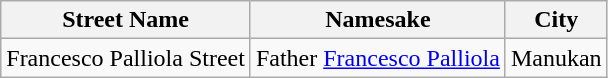<table class="wikitable sortable">
<tr>
<th>Street Name</th>
<th>Namesake</th>
<th>City</th>
</tr>
<tr>
<td>Francesco Palliola Street</td>
<td>Father <a href='#'>Francesco Palliola</a></td>
<td>Manukan</td>
</tr>
</table>
